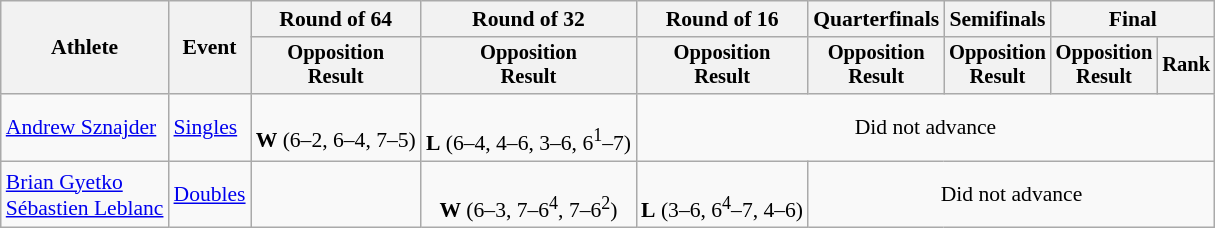<table class="wikitable" style="font-size:90%">
<tr>
<th rowspan="2">Athlete</th>
<th rowspan="2">Event</th>
<th>Round of 64</th>
<th>Round of 32</th>
<th>Round of 16</th>
<th>Quarterfinals</th>
<th>Semifinals</th>
<th colspan=2>Final</th>
</tr>
<tr style="font-size:95%">
<th>Opposition<br>Result</th>
<th>Opposition<br>Result</th>
<th>Opposition<br>Result</th>
<th>Opposition<br>Result</th>
<th>Opposition<br>Result</th>
<th>Opposition<br>Result</th>
<th>Rank</th>
</tr>
<tr align=center>
<td align=left><a href='#'>Andrew Sznajder</a></td>
<td align=left><a href='#'>Singles</a></td>
<td><br><strong>W</strong> (6–2, 6–4, 7–5)</td>
<td><br><strong>L</strong> (6–4, 4–6, 3–6, 6<sup>1</sup>–7)</td>
<td colspan=5>Did not advance</td>
</tr>
<tr align=center>
<td align=left><a href='#'>Brian Gyetko</a><br><a href='#'>Sébastien Leblanc</a></td>
<td align=left><a href='#'>Doubles</a></td>
<td></td>
<td><br><strong>W</strong> (6–3, 7–6<sup>4</sup>, 7–6<sup>2</sup>)</td>
<td><br><strong>L</strong> (3–6, 6<sup>4</sup>–7, 4–6)</td>
<td colspan=4>Did not advance</td>
</tr>
</table>
